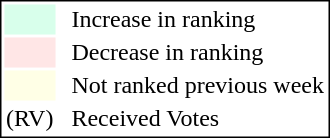<table style="border:1px solid black;">
<tr>
<td style="background:#D8FFEB; width:20px;"></td>
<td> </td>
<td>Increase in ranking</td>
</tr>
<tr>
<td style="background:#FFE6E6; width:20px;"></td>
<td> </td>
<td>Decrease in ranking</td>
</tr>
<tr>
<td style="background:#FFFFE6; width:20px;"></td>
<td> </td>
<td>Not ranked previous week</td>
</tr>
<tr>
<td>(RV)</td>
<td> </td>
<td>Received Votes</td>
</tr>
</table>
